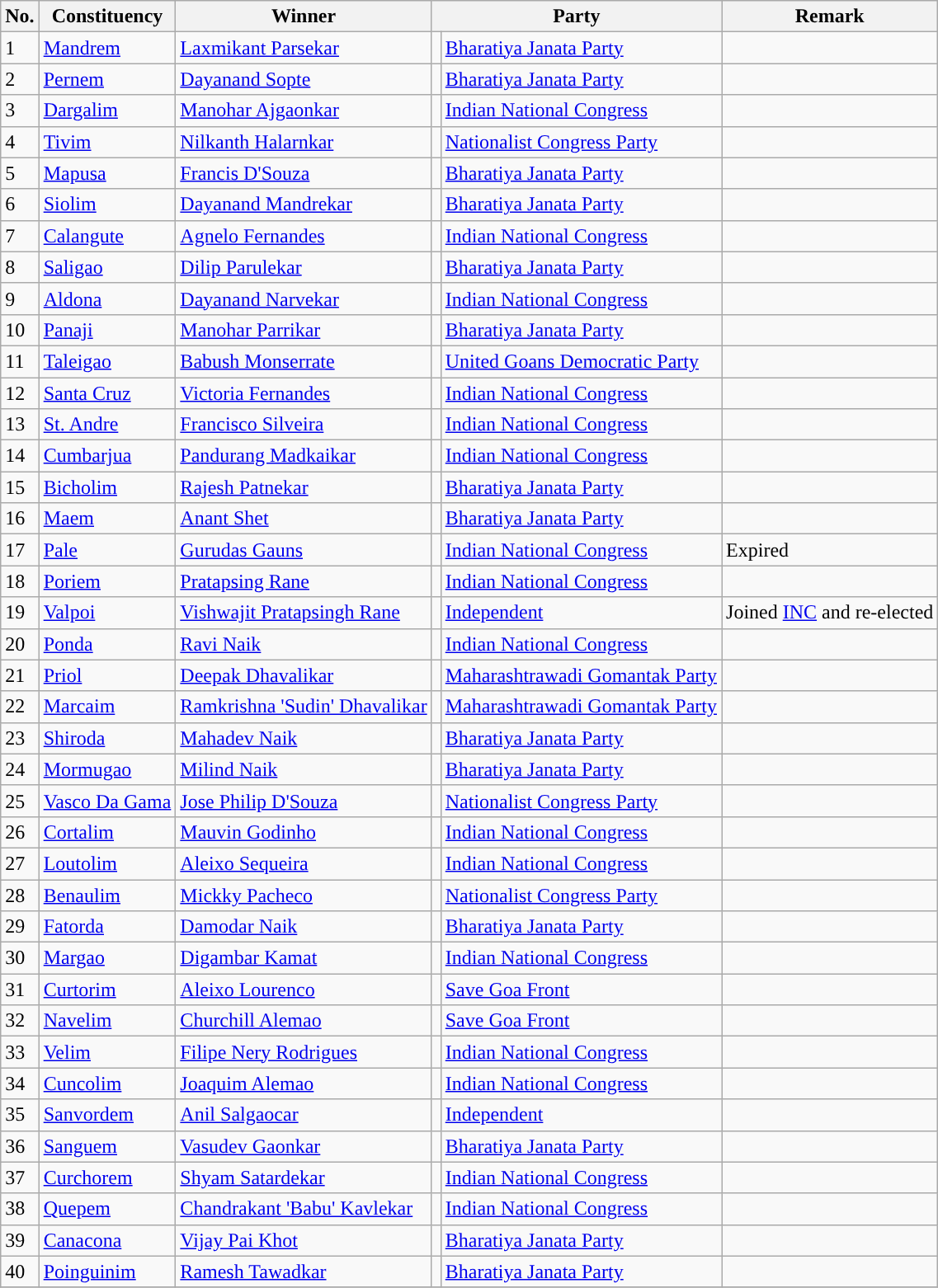<table class="wikitable sortable" border="1">
<tr>
<th>No.</th>
<th>Constituency</th>
<th>Winner</th>
<th colspan="2">Party</th>
<th>Remark</th>
</tr>
<tr>
<td>1</td>
<td><a href='#'>Mandrem</a></td>
<td><a href='#'>Laxmikant Parsekar</a></td>
<td></td>
<td><a href='#'>Bharatiya Janata Party</a></td>
<td></td>
</tr>
<tr>
<td>2</td>
<td><a href='#'>Pernem</a></td>
<td><a href='#'>Dayanand Sopte</a></td>
<td></td>
<td><a href='#'>Bharatiya Janata Party</a></td>
<td></td>
</tr>
<tr>
<td>3</td>
<td><a href='#'>Dargalim</a></td>
<td><a href='#'>Manohar Ajgaonkar</a></td>
<td></td>
<td><a href='#'>Indian National Congress</a></td>
<td></td>
</tr>
<tr>
<td>4</td>
<td><a href='#'>Tivim</a></td>
<td><a href='#'>Nilkanth Halarnkar</a></td>
<td></td>
<td><a href='#'>Nationalist Congress Party</a></td>
<td></td>
</tr>
<tr>
<td>5</td>
<td><a href='#'>Mapusa</a></td>
<td><a href='#'>Francis D'Souza</a></td>
<td></td>
<td><a href='#'>Bharatiya Janata Party</a></td>
<td></td>
</tr>
<tr>
<td>6</td>
<td><a href='#'>Siolim</a></td>
<td><a href='#'>Dayanand Mandrekar</a></td>
<td></td>
<td><a href='#'>Bharatiya Janata Party</a></td>
<td></td>
</tr>
<tr>
<td>7</td>
<td><a href='#'>Calangute</a></td>
<td><a href='#'>Agnelo Fernandes</a></td>
<td></td>
<td><a href='#'>Indian National Congress</a></td>
<td></td>
</tr>
<tr>
<td>8</td>
<td><a href='#'>Saligao</a></td>
<td><a href='#'>Dilip Parulekar</a></td>
<td></td>
<td><a href='#'>Bharatiya Janata Party</a></td>
<td></td>
</tr>
<tr>
<td>9</td>
<td><a href='#'>Aldona</a></td>
<td><a href='#'>Dayanand Narvekar</a></td>
<td></td>
<td><a href='#'>Indian National Congress</a></td>
<td></td>
</tr>
<tr>
<td>10</td>
<td><a href='#'>Panaji</a></td>
<td><a href='#'>Manohar Parrikar</a></td>
<td></td>
<td><a href='#'>Bharatiya Janata Party</a></td>
<td></td>
</tr>
<tr>
<td>11</td>
<td><a href='#'>Taleigao</a></td>
<td><a href='#'>Babush Monserrate</a></td>
<td></td>
<td><a href='#'>United Goans Democratic Party</a></td>
<td></td>
</tr>
<tr>
<td>12</td>
<td><a href='#'>Santa Cruz</a></td>
<td><a href='#'>Victoria Fernandes</a></td>
<td></td>
<td><a href='#'>Indian National Congress</a></td>
<td></td>
</tr>
<tr>
<td>13</td>
<td><a href='#'>St. Andre</a></td>
<td><a href='#'>Francisco Silveira</a></td>
<td></td>
<td><a href='#'>Indian National Congress</a></td>
<td></td>
</tr>
<tr>
<td>14</td>
<td><a href='#'>Cumbarjua</a></td>
<td><a href='#'>Pandurang Madkaikar</a></td>
<td></td>
<td><a href='#'>Indian National Congress</a></td>
<td></td>
</tr>
<tr>
<td>15</td>
<td><a href='#'>Bicholim</a></td>
<td><a href='#'>Rajesh Patnekar</a></td>
<td></td>
<td><a href='#'>Bharatiya Janata Party</a></td>
<td></td>
</tr>
<tr>
<td>16</td>
<td><a href='#'>Maem</a></td>
<td><a href='#'>Anant Shet</a></td>
<td></td>
<td><a href='#'>Bharatiya Janata Party</a></td>
<td></td>
</tr>
<tr>
<td>17</td>
<td><a href='#'>Pale</a></td>
<td><a href='#'>Gurudas Gauns</a></td>
<td></td>
<td><a href='#'>Indian National Congress</a></td>
<td>Expired</td>
</tr>
<tr>
<td>18</td>
<td><a href='#'>Poriem</a></td>
<td><a href='#'>Pratapsing Rane</a></td>
<td></td>
<td><a href='#'>Indian National Congress</a></td>
<td></td>
</tr>
<tr>
<td>19</td>
<td><a href='#'>Valpoi</a></td>
<td><a href='#'>Vishwajit Pratapsingh Rane</a></td>
<td></td>
<td><a href='#'>Independent</a></td>
<td>Joined <a href='#'>INC</a> and re-elected</td>
</tr>
<tr>
<td>20</td>
<td><a href='#'>Ponda</a></td>
<td><a href='#'>Ravi Naik</a></td>
<td></td>
<td><a href='#'>Indian National Congress</a></td>
<td></td>
</tr>
<tr>
<td>21</td>
<td><a href='#'>Priol</a></td>
<td><a href='#'>Deepak Dhavalikar</a></td>
<td></td>
<td><a href='#'>Maharashtrawadi Gomantak Party</a></td>
<td></td>
</tr>
<tr>
<td>22</td>
<td><a href='#'>Marcaim</a></td>
<td><a href='#'>Ramkrishna 'Sudin' Dhavalikar</a></td>
<td></td>
<td><a href='#'>Maharashtrawadi Gomantak Party</a></td>
<td></td>
</tr>
<tr>
<td>23</td>
<td><a href='#'>Shiroda</a></td>
<td><a href='#'>Mahadev Naik</a></td>
<td></td>
<td><a href='#'>Bharatiya Janata Party</a></td>
<td></td>
</tr>
<tr>
<td>24</td>
<td><a href='#'>Mormugao</a></td>
<td><a href='#'>Milind Naik</a></td>
<td></td>
<td><a href='#'>Bharatiya Janata Party</a></td>
<td></td>
</tr>
<tr>
<td>25</td>
<td><a href='#'>Vasco Da Gama</a></td>
<td><a href='#'>Jose Philip D'Souza</a></td>
<td></td>
<td><a href='#'>Nationalist Congress Party</a></td>
<td></td>
</tr>
<tr>
<td>26</td>
<td><a href='#'>Cortalim</a></td>
<td><a href='#'>Mauvin Godinho</a></td>
<td></td>
<td><a href='#'>Indian National Congress</a></td>
<td></td>
</tr>
<tr>
<td>27</td>
<td><a href='#'>Loutolim</a></td>
<td><a href='#'>Aleixo Sequeira</a></td>
<td></td>
<td><a href='#'>Indian National Congress</a></td>
<td></td>
</tr>
<tr>
<td>28</td>
<td><a href='#'>Benaulim</a></td>
<td><a href='#'>Mickky Pacheco</a></td>
<td></td>
<td><a href='#'>Nationalist Congress Party</a></td>
<td></td>
</tr>
<tr>
<td>29</td>
<td><a href='#'>Fatorda</a></td>
<td><a href='#'>Damodar Naik</a></td>
<td></td>
<td><a href='#'>Bharatiya Janata Party</a></td>
<td></td>
</tr>
<tr>
<td>30</td>
<td><a href='#'>Margao</a></td>
<td><a href='#'>Digambar Kamat</a></td>
<td></td>
<td><a href='#'>Indian National Congress</a></td>
<td></td>
</tr>
<tr>
<td>31</td>
<td><a href='#'>Curtorim</a></td>
<td><a href='#'>Aleixo Lourenco</a></td>
<td bgcolor=></td>
<td><a href='#'>Save Goa Front</a></td>
<td></td>
</tr>
<tr>
<td>32</td>
<td><a href='#'>Navelim</a></td>
<td><a href='#'>Churchill Alemao</a></td>
<td bgcolor=></td>
<td><a href='#'>Save Goa Front</a></td>
<td></td>
</tr>
<tr>
<td>33</td>
<td><a href='#'>Velim</a></td>
<td><a href='#'>Filipe Nery Rodrigues</a></td>
<td></td>
<td><a href='#'>Indian National Congress</a></td>
<td></td>
</tr>
<tr>
<td>34</td>
<td><a href='#'>Cuncolim</a></td>
<td><a href='#'>Joaquim Alemao</a></td>
<td></td>
<td><a href='#'>Indian National Congress</a></td>
<td></td>
</tr>
<tr>
<td>35</td>
<td><a href='#'>Sanvordem</a></td>
<td><a href='#'>Anil Salgaocar</a></td>
<td></td>
<td><a href='#'>Independent</a></td>
<td></td>
</tr>
<tr>
<td>36</td>
<td><a href='#'>Sanguem</a></td>
<td><a href='#'>Vasudev Gaonkar</a></td>
<td></td>
<td><a href='#'>Bharatiya Janata Party</a></td>
<td></td>
</tr>
<tr>
<td>37</td>
<td><a href='#'>Curchorem</a></td>
<td><a href='#'>Shyam Satardekar</a></td>
<td></td>
<td><a href='#'>Indian National Congress</a></td>
<td></td>
</tr>
<tr>
<td>38</td>
<td><a href='#'>Quepem</a></td>
<td><a href='#'>Chandrakant 'Babu' Kavlekar</a></td>
<td></td>
<td><a href='#'>Indian National Congress</a></td>
<td></td>
</tr>
<tr>
<td>39</td>
<td><a href='#'>Canacona</a></td>
<td><a href='#'>Vijay Pai Khot</a></td>
<td></td>
<td><a href='#'>Bharatiya Janata Party</a></td>
<td></td>
</tr>
<tr>
<td>40</td>
<td><a href='#'>Poinguinim</a></td>
<td><a href='#'>Ramesh Tawadkar</a></td>
<td></td>
<td><a href='#'>Bharatiya Janata Party</a></td>
<td></td>
</tr>
<tr>
</tr>
</table>
